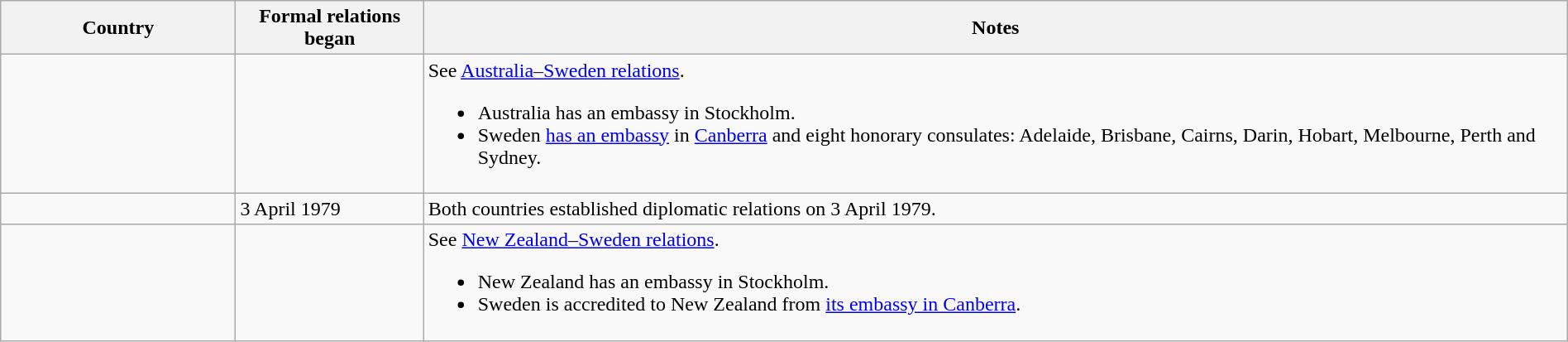<table class="wikitable sortable" border="1" style="width:100%; margin:auto;">
<tr>
<th width="15%">Country</th>
<th width="12%">Formal relations began</th>
<th>Notes</th>
</tr>
<tr -valign="top">
<td></td>
<td></td>
<td>See <a href='#'>Australia–Sweden relations</a>.<br><ul><li>Australia has an embassy in Stockholm.</li><li>Sweden <a href='#'>has an embassy</a> in <a href='#'>Canberra</a> and eight honorary consulates: Adelaide, Brisbane, Cairns, Darin, Hobart, Melbourne, Perth and Sydney.</li></ul></td>
</tr>
<tr>
<td></td>
<td>3 April 1979</td>
<td>Both countries established diplomatic relations on 3 April 1979.</td>
</tr>
<tr -valign="top">
<td></td>
<td></td>
<td>See <a href='#'>New Zealand–Sweden relations</a>.<br><ul><li>New Zealand has an embassy in Stockholm.</li><li>Sweden is accredited to New Zealand from <a href='#'>its embassy in Canberra</a>.</li></ul></td>
</tr>
</table>
